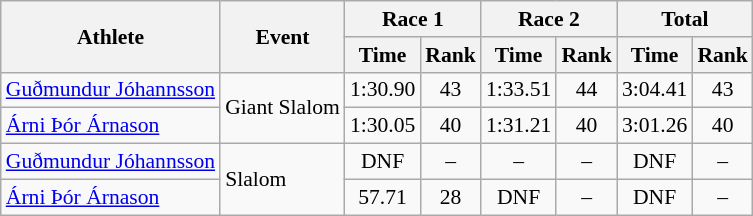<table class="wikitable" style="font-size:90%">
<tr>
<th rowspan="2">Athlete</th>
<th rowspan="2">Event</th>
<th colspan="2">Race 1</th>
<th colspan="2">Race 2</th>
<th colspan="2">Total</th>
</tr>
<tr>
<th>Time</th>
<th>Rank</th>
<th>Time</th>
<th>Rank</th>
<th>Time</th>
<th>Rank</th>
</tr>
<tr>
<td><a href='#'>Guðmundur Jóhannsson</a></td>
<td rowspan="2">Giant Slalom</td>
<td align="center">1:30.90</td>
<td align="center">43</td>
<td align="center">1:33.51</td>
<td align="center">44</td>
<td align="center">3:04.41</td>
<td align="center">43</td>
</tr>
<tr>
<td><a href='#'>Árni Þór Árnason</a></td>
<td align="center">1:30.05</td>
<td align="center">40</td>
<td align="center">1:31.21</td>
<td align="center">40</td>
<td align="center">3:01.26</td>
<td align="center">40</td>
</tr>
<tr>
<td><a href='#'>Guðmundur Jóhannsson</a></td>
<td rowspan="2">Slalom</td>
<td align="center">DNF</td>
<td align="center">–</td>
<td align="center">–</td>
<td align="center">–</td>
<td align="center">DNF</td>
<td align="center">–</td>
</tr>
<tr>
<td><a href='#'>Árni Þór Árnason</a></td>
<td align="center">57.71</td>
<td align="center">28</td>
<td align="center">DNF</td>
<td align="center">–</td>
<td align="center">DNF</td>
<td align="center">–</td>
</tr>
</table>
